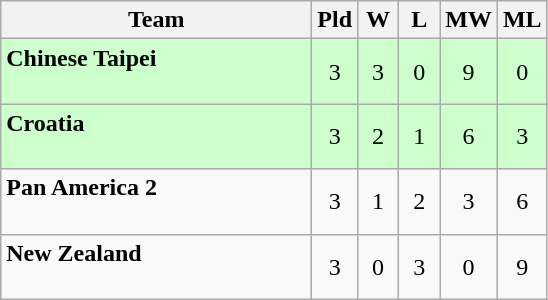<table class="wikitable" style="text-align:center">
<tr>
<th width=200>Team</th>
<th width=20>Pld</th>
<th width=20>W</th>
<th width=20>L</th>
<th width=20>MW</th>
<th width=20>ML</th>
</tr>
<tr bgcolor="ccffcc">
<td style="text-align:left"><strong>Chinese Taipei</strong><br><br></td>
<td>3</td>
<td>3</td>
<td>0</td>
<td>9</td>
<td>0</td>
</tr>
<tr bgcolor="ccffcc">
<td style="text-align:left"><strong>Croatia</strong><br><br></td>
<td>3</td>
<td>2</td>
<td>1</td>
<td>6</td>
<td>3</td>
</tr>
<tr>
<td style="text-align:left"><strong>Pan America 2</strong><br><br></td>
<td>3</td>
<td>1</td>
<td>2</td>
<td>3</td>
<td>6</td>
</tr>
<tr>
<td style="text-align:left"><strong>New Zealand</strong><br><br></td>
<td>3</td>
<td>0</td>
<td>3</td>
<td>0</td>
<td>9</td>
</tr>
</table>
